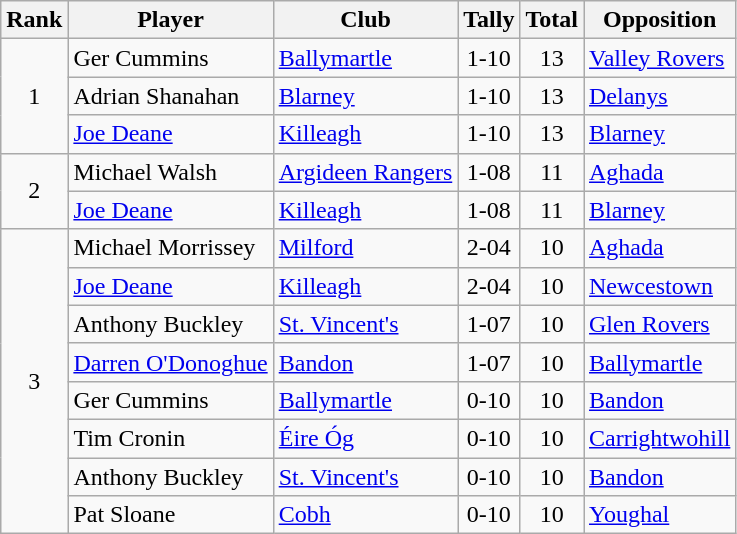<table class="wikitable">
<tr>
<th>Rank</th>
<th>Player</th>
<th>Club</th>
<th>Tally</th>
<th>Total</th>
<th>Opposition</th>
</tr>
<tr>
<td rowspan="3" style="text-align:center;">1</td>
<td>Ger Cummins</td>
<td><a href='#'>Ballymartle</a></td>
<td align=center>1-10</td>
<td align=center>13</td>
<td><a href='#'>Valley Rovers</a></td>
</tr>
<tr>
<td>Adrian Shanahan</td>
<td><a href='#'>Blarney</a></td>
<td align=center>1-10</td>
<td align=center>13</td>
<td><a href='#'>Delanys</a></td>
</tr>
<tr>
<td><a href='#'>Joe Deane</a></td>
<td><a href='#'>Killeagh</a></td>
<td align=center>1-10</td>
<td align=center>13</td>
<td><a href='#'>Blarney</a></td>
</tr>
<tr>
<td rowspan="2" style="text-align:center;">2</td>
<td>Michael Walsh</td>
<td><a href='#'>Argideen Rangers</a></td>
<td align=center>1-08</td>
<td align=center>11</td>
<td><a href='#'>Aghada</a></td>
</tr>
<tr>
<td><a href='#'>Joe Deane</a></td>
<td><a href='#'>Killeagh</a></td>
<td align=center>1-08</td>
<td align=center>11</td>
<td><a href='#'>Blarney</a></td>
</tr>
<tr>
<td rowspan="8" style="text-align:center;">3</td>
<td>Michael Morrissey</td>
<td><a href='#'>Milford</a></td>
<td align=center>2-04</td>
<td align=center>10</td>
<td><a href='#'>Aghada</a></td>
</tr>
<tr>
<td><a href='#'>Joe Deane</a></td>
<td><a href='#'>Killeagh</a></td>
<td align=center>2-04</td>
<td align=center>10</td>
<td><a href='#'>Newcestown</a></td>
</tr>
<tr>
<td>Anthony Buckley</td>
<td><a href='#'>St. Vincent's</a></td>
<td align=center>1-07</td>
<td align=center>10</td>
<td><a href='#'>Glen Rovers</a></td>
</tr>
<tr>
<td><a href='#'>Darren O'Donoghue</a></td>
<td><a href='#'>Bandon</a></td>
<td align=center>1-07</td>
<td align=center>10</td>
<td><a href='#'>Ballymartle</a></td>
</tr>
<tr>
<td>Ger Cummins</td>
<td><a href='#'>Ballymartle</a></td>
<td align=center>0-10</td>
<td align=center>10</td>
<td><a href='#'>Bandon</a></td>
</tr>
<tr>
<td>Tim Cronin</td>
<td><a href='#'>Éire Óg</a></td>
<td align=center>0-10</td>
<td align=center>10</td>
<td><a href='#'>Carrightwohill</a></td>
</tr>
<tr>
<td>Anthony Buckley</td>
<td><a href='#'>St. Vincent's</a></td>
<td align=center>0-10</td>
<td align=center>10</td>
<td><a href='#'>Bandon</a></td>
</tr>
<tr>
<td>Pat Sloane</td>
<td><a href='#'>Cobh</a></td>
<td align=center>0-10</td>
<td align=center>10</td>
<td><a href='#'>Youghal</a></td>
</tr>
</table>
